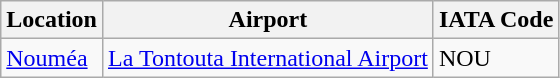<table class="wikitable">
<tr>
<th>Location</th>
<th>Airport</th>
<th>IATA Code</th>
</tr>
<tr>
<td><a href='#'>Nouméa</a></td>
<td><a href='#'>La Tontouta International Airport</a></td>
<td>NOU</td>
</tr>
</table>
